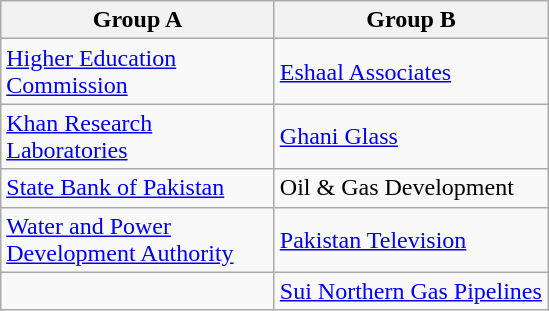<table class="wikitable" style="text-align:left;">
<tr>
<th width=175>Group A</th>
<th width=175>Group B</th>
</tr>
<tr>
<td><a href='#'>Higher Education Commission</a></td>
<td><a href='#'>Eshaal Associates</a></td>
</tr>
<tr>
<td><a href='#'>Khan Research Laboratories</a></td>
<td><a href='#'>Ghani Glass</a></td>
</tr>
<tr>
<td><a href='#'>State Bank of Pakistan</a></td>
<td>Oil & Gas Development</td>
</tr>
<tr>
<td><a href='#'>Water and Power Development Authority</a></td>
<td><a href='#'>Pakistan Television</a></td>
</tr>
<tr>
<td></td>
<td><a href='#'>Sui Northern Gas Pipelines</a></td>
</tr>
</table>
